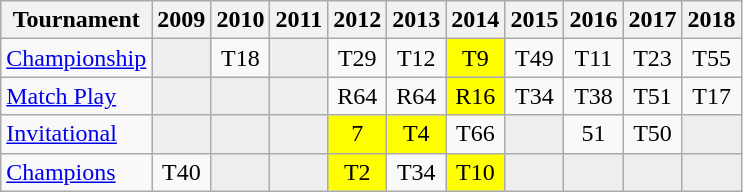<table class="wikitable" style="text-align:center;">
<tr>
<th>Tournament</th>
<th>2009</th>
<th>2010</th>
<th>2011</th>
<th>2012</th>
<th>2013</th>
<th>2014</th>
<th>2015</th>
<th>2016</th>
<th>2017</th>
<th>2018</th>
</tr>
<tr>
<td align="left"><a href='#'>Championship</a></td>
<td style="background:#eeeeee;"></td>
<td>T18</td>
<td style="background:#eeeeee;"></td>
<td>T29</td>
<td>T12</td>
<td style="background:yellow;">T9</td>
<td>T49</td>
<td>T11</td>
<td>T23</td>
<td>T55</td>
</tr>
<tr>
<td align="left"><a href='#'>Match Play</a></td>
<td style="background:#eeeeee;"></td>
<td style="background:#eeeeee;"></td>
<td style="background:#eeeeee;"></td>
<td>R64</td>
<td>R64</td>
<td style="background:yellow;">R16</td>
<td>T34</td>
<td>T38</td>
<td>T51</td>
<td>T17</td>
</tr>
<tr>
<td align="left"><a href='#'>Invitational</a></td>
<td style="background:#eeeeee;"></td>
<td style="background:#eeeeee;"></td>
<td style="background:#eeeeee;"></td>
<td style="background:yellow;">7</td>
<td style="background:yellow;">T4</td>
<td>T66</td>
<td style="background:#eeeeee;"></td>
<td>51</td>
<td>T50</td>
<td style="background:#eeeeee;"></td>
</tr>
<tr>
<td align="left"><a href='#'>Champions</a></td>
<td>T40</td>
<td style="background:#eeeeee;"></td>
<td style="background:#eeeeee;"></td>
<td style="background:yellow;">T2</td>
<td>T34</td>
<td style="background:yellow;">T10</td>
<td style="background:#eeeeee;"></td>
<td style="background:#eeeeee;"></td>
<td style="background:#eeeeee;"></td>
<td style="background:#eeeeee;"></td>
</tr>
</table>
